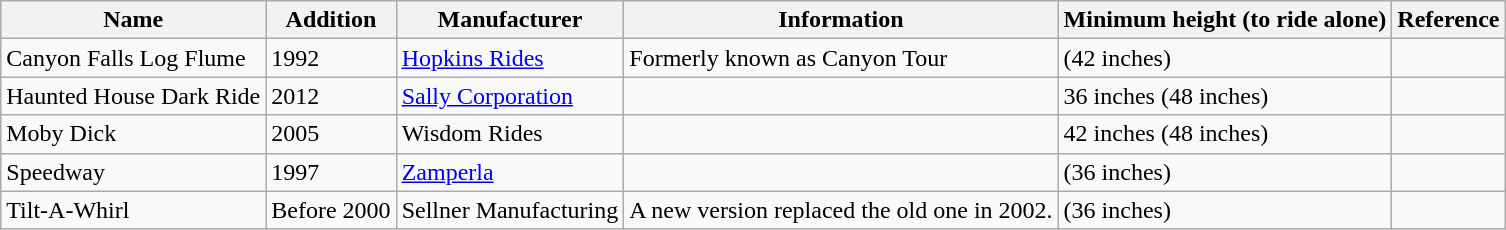<table class="wikitable sortable">
<tr>
<th>Name</th>
<th>Addition</th>
<th>Manufacturer</th>
<th>Information</th>
<th>Minimum height (to ride alone)</th>
<th>Reference</th>
</tr>
<tr>
<td>Canyon Falls Log Flume</td>
<td>1992</td>
<td><a href='#'>Hopkins Rides</a></td>
<td>Formerly known as Canyon Tour</td>
<td>(42 inches)</td>
<td></td>
</tr>
<tr>
<td>Haunted House Dark Ride</td>
<td>2012</td>
<td><a href='#'>Sally Corporation</a></td>
<td></td>
<td>36 inches (48 inches)</td>
<td></td>
</tr>
<tr>
<td>Moby Dick</td>
<td>2005</td>
<td>Wisdom Rides</td>
<td></td>
<td>42 inches (48 inches)</td>
<td></td>
</tr>
<tr>
<td>Speedway</td>
<td>1997</td>
<td><a href='#'>Zamperla</a></td>
<td></td>
<td>(36 inches)</td>
<td></td>
</tr>
<tr>
<td>Tilt-A-Whirl</td>
<td>Before 2000</td>
<td>Sellner Manufacturing</td>
<td>A new version replaced the old one in 2002.</td>
<td>(36 inches)</td>
<td></td>
</tr>
</table>
